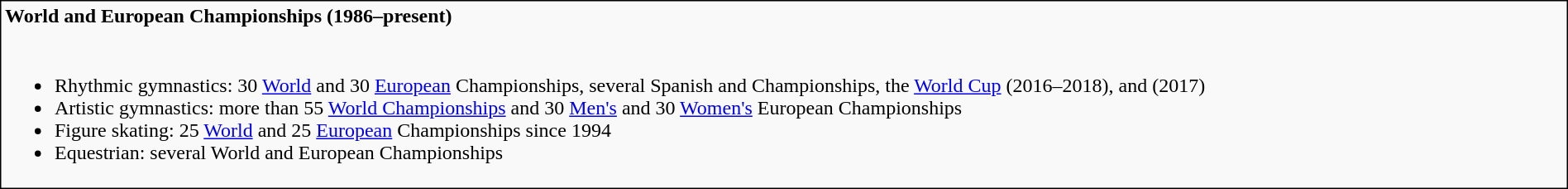<table class="collapsible collapsed" style="width:100%; border:1px solid black; background:#f9f9f9;">
<tr>
<th align="left">World and European Championships (1986–present)</th>
</tr>
<tr>
<td><br><ul><li>Rhythmic gymnastics: 30 <a href='#'>World</a> and 30 <a href='#'>European</a> Championships, several Spanish  and  Championships, the <a href='#'>World Cup</a> (2016–2018), and  (2017)</li><li>Artistic gymnastics: more than 55 <a href='#'>World Championships</a> and 30 <a href='#'>Men's</a> and 30 <a href='#'>Women's</a> European Championships</li><li>Figure skating:  25 <a href='#'>World</a> and 25 <a href='#'>European</a> Championships since 1994</li><li>Equestrian: several World and European Championships</li></ul></td>
</tr>
</table>
